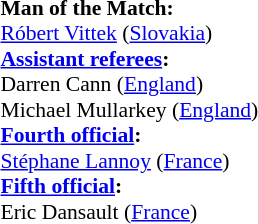<table width=50% style="font-size: 90%">
<tr>
<td><br><strong>Man of the Match:</strong>
<br><a href='#'>Róbert Vittek</a> (<a href='#'>Slovakia</a>)<br><strong><a href='#'>Assistant referees</a>:</strong>
<br>Darren Cann (<a href='#'>England</a>)
<br>Michael Mullarkey (<a href='#'>England</a>)
<br><strong><a href='#'>Fourth official</a>:</strong>
<br><a href='#'>Stéphane Lannoy</a> (<a href='#'>France</a>)
<br><strong><a href='#'>Fifth official</a>:</strong>
<br>Eric Dansault (<a href='#'>France</a>)</td>
</tr>
</table>
